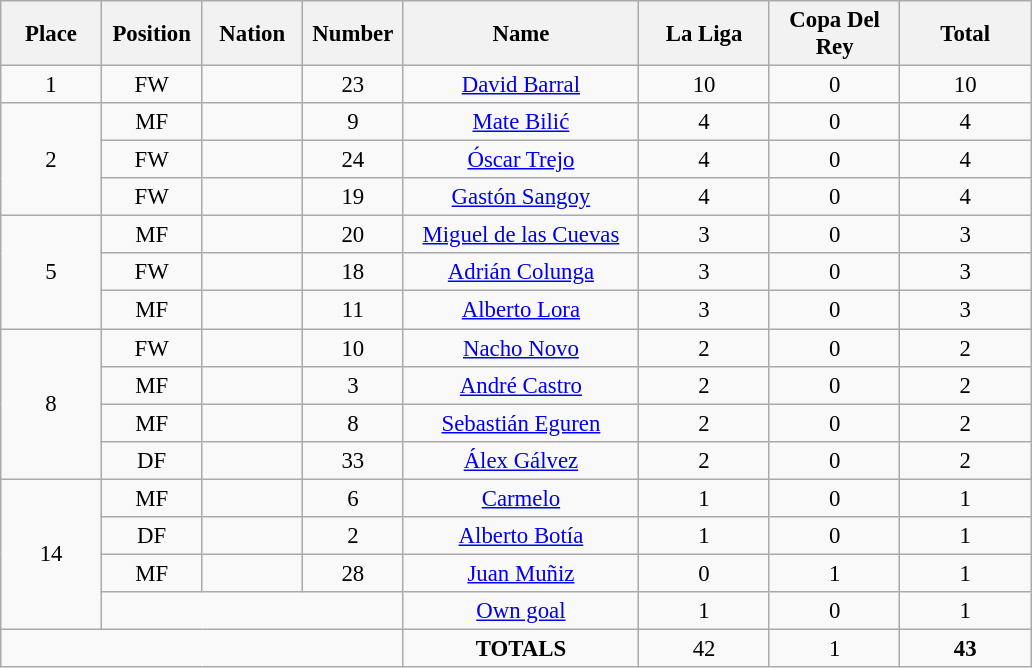<table class="wikitable" style="font-size: 95%; text-align: center;">
<tr>
<th width=60>Place</th>
<th width=60>Position</th>
<th width=60>Nation</th>
<th width=60>Number</th>
<th width=150>Name</th>
<th width=80>La Liga</th>
<th width=80>Copa Del Rey</th>
<th width=80><strong>Total</strong></th>
</tr>
<tr>
<td>1</td>
<td>FW</td>
<td></td>
<td>23</td>
<td><a href='#'>David Barral</a></td>
<td>10</td>
<td>0</td>
<td>10</td>
</tr>
<tr>
<td rowspan="3">2</td>
<td>MF</td>
<td></td>
<td>9</td>
<td><a href='#'>Mate Bilić</a></td>
<td>4</td>
<td>0</td>
<td>4</td>
</tr>
<tr>
<td>FW</td>
<td></td>
<td>24</td>
<td><a href='#'>Óscar Trejo</a></td>
<td>4</td>
<td>0</td>
<td>4</td>
</tr>
<tr>
<td>FW</td>
<td></td>
<td>19</td>
<td><a href='#'>Gastón Sangoy</a></td>
<td>4</td>
<td>0</td>
<td>4</td>
</tr>
<tr>
<td rowspan="3">5</td>
<td>MF</td>
<td></td>
<td>20</td>
<td><a href='#'>Miguel de las Cuevas</a></td>
<td>3</td>
<td>0</td>
<td>3</td>
</tr>
<tr>
<td>FW</td>
<td></td>
<td>18</td>
<td><a href='#'>Adrián Colunga</a></td>
<td>3</td>
<td>0</td>
<td>3</td>
</tr>
<tr>
<td>MF</td>
<td></td>
<td>11</td>
<td><a href='#'>Alberto Lora</a></td>
<td>3</td>
<td>0</td>
<td>3</td>
</tr>
<tr>
<td rowspan="4">8</td>
<td>FW</td>
<td></td>
<td>10</td>
<td><a href='#'>Nacho Novo</a></td>
<td>2</td>
<td>0</td>
<td>2</td>
</tr>
<tr>
<td>MF</td>
<td></td>
<td>3</td>
<td><a href='#'>André Castro</a></td>
<td>2</td>
<td>0</td>
<td>2</td>
</tr>
<tr>
<td>MF</td>
<td></td>
<td>8</td>
<td><a href='#'>Sebastián Eguren</a></td>
<td>2</td>
<td>0</td>
<td>2</td>
</tr>
<tr>
<td>DF</td>
<td></td>
<td>33</td>
<td><a href='#'>Álex Gálvez</a></td>
<td>2</td>
<td>0</td>
<td>2</td>
</tr>
<tr>
<td rowspan="4">14</td>
<td>MF</td>
<td></td>
<td>6</td>
<td><a href='#'>Carmelo</a></td>
<td>1</td>
<td>0</td>
<td>1</td>
</tr>
<tr>
<td>DF</td>
<td></td>
<td>2</td>
<td><a href='#'>Alberto Botía</a></td>
<td>1</td>
<td>0</td>
<td>1</td>
</tr>
<tr>
<td>MF</td>
<td></td>
<td>28</td>
<td><a href='#'>Juan Muñiz</a></td>
<td>0</td>
<td>1</td>
<td>1</td>
</tr>
<tr>
<td colspan="3"></td>
<td><a href='#'>Own goal</a></td>
<td>1</td>
<td>0</td>
<td>1</td>
</tr>
<tr>
<td colspan="4"></td>
<td><strong>TOTALS</strong></td>
<td>42</td>
<td>1</td>
<td><strong>43</strong></td>
</tr>
</table>
